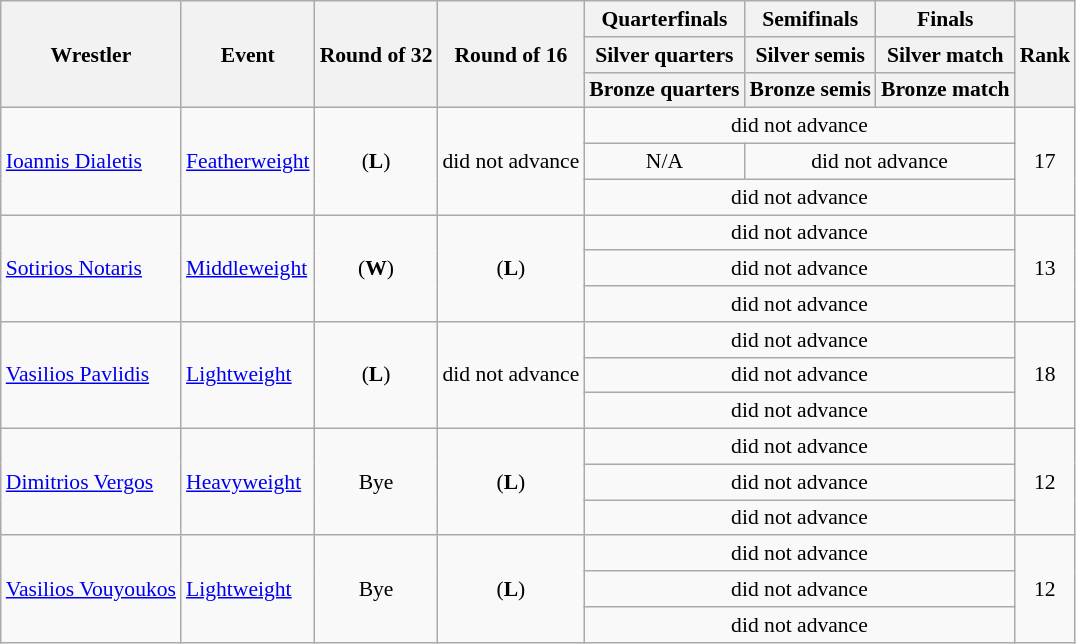<table class=wikitable style="font-size:90%">
<tr>
<th rowspan=3>Wrestler</th>
<th rowspan=3>Event</th>
<th rowspan=3>Round of 32</th>
<th rowspan=3>Round of 16</th>
<th>Quarterfinals</th>
<th>Semifinals</th>
<th>Finals</th>
<th rowspan=3>Rank</th>
</tr>
<tr>
<th>Silver quarters</th>
<th>Silver semis</th>
<th>Silver match</th>
</tr>
<tr>
<th>Bronze quarters</th>
<th>Bronze semis</th>
<th>Bronze match</th>
</tr>
<tr>
<td rowspan=3><a href='#'>Ioannis Dialetis</a></td>
<td rowspan=3><a href='#'>Featherweight</a></td>
<td align=center rowspan=3> (<strong>L</strong>)</td>
<td align=center rowspan=3>did not advance</td>
<td align=center colspan=3>did not advance</td>
<td align=center rowspan=3>17</td>
</tr>
<tr>
<td align=center>N/A</td>
<td align=center colspan=2>did not advance</td>
</tr>
<tr>
<td align=center colspan=3>did not advance</td>
</tr>
<tr>
<td rowspan=3><a href='#'>Sotirios Notaris</a></td>
<td rowspan=3><a href='#'>Middleweight</a></td>
<td align=center rowspan=3> (<strong>W</strong>)</td>
<td align=center rowspan=3> (<strong>L</strong>)</td>
<td align=center colspan=3>did not advance</td>
<td align=center rowspan=3>13</td>
</tr>
<tr>
<td align=center colspan=3>did not advance</td>
</tr>
<tr>
<td align=center colspan=3>did not advance</td>
</tr>
<tr>
<td rowspan=3><a href='#'>Vasilios Pavlidis</a></td>
<td rowspan=3><a href='#'>Lightweight</a></td>
<td align=center rowspan=3> (<strong>L</strong>)</td>
<td align=center rowspan=3>did not advance</td>
<td align=center colspan=3>did not advance</td>
<td align=center rowspan=3>18</td>
</tr>
<tr>
<td align=center colspan=3>did not advance</td>
</tr>
<tr>
<td align=center colspan=3>did not advance</td>
</tr>
<tr>
<td rowspan=3><a href='#'>Dimitrios Vergos</a></td>
<td rowspan=3><a href='#'>Heavyweight</a></td>
<td align=center rowspan=3>Bye</td>
<td align=center rowspan=3> (<strong>L</strong>)</td>
<td align=center colspan=3>did not advance</td>
<td align=center rowspan=3>12</td>
</tr>
<tr>
<td align=center colspan=3>did not advance</td>
</tr>
<tr>
<td align=center colspan=3>did not advance</td>
</tr>
<tr>
<td rowspan=3><a href='#'>Vasilios Vouyoukos</a></td>
<td rowspan=3><a href='#'>Lightweight</a></td>
<td align=center rowspan=3>Bye</td>
<td align=center rowspan=3> (<strong>L</strong>)</td>
<td align=center colspan=3>did not advance</td>
<td align=center rowspan=3>12</td>
</tr>
<tr>
<td align=center colspan=3>did not advance</td>
</tr>
<tr>
<td align=center colspan=3>did not advance</td>
</tr>
</table>
